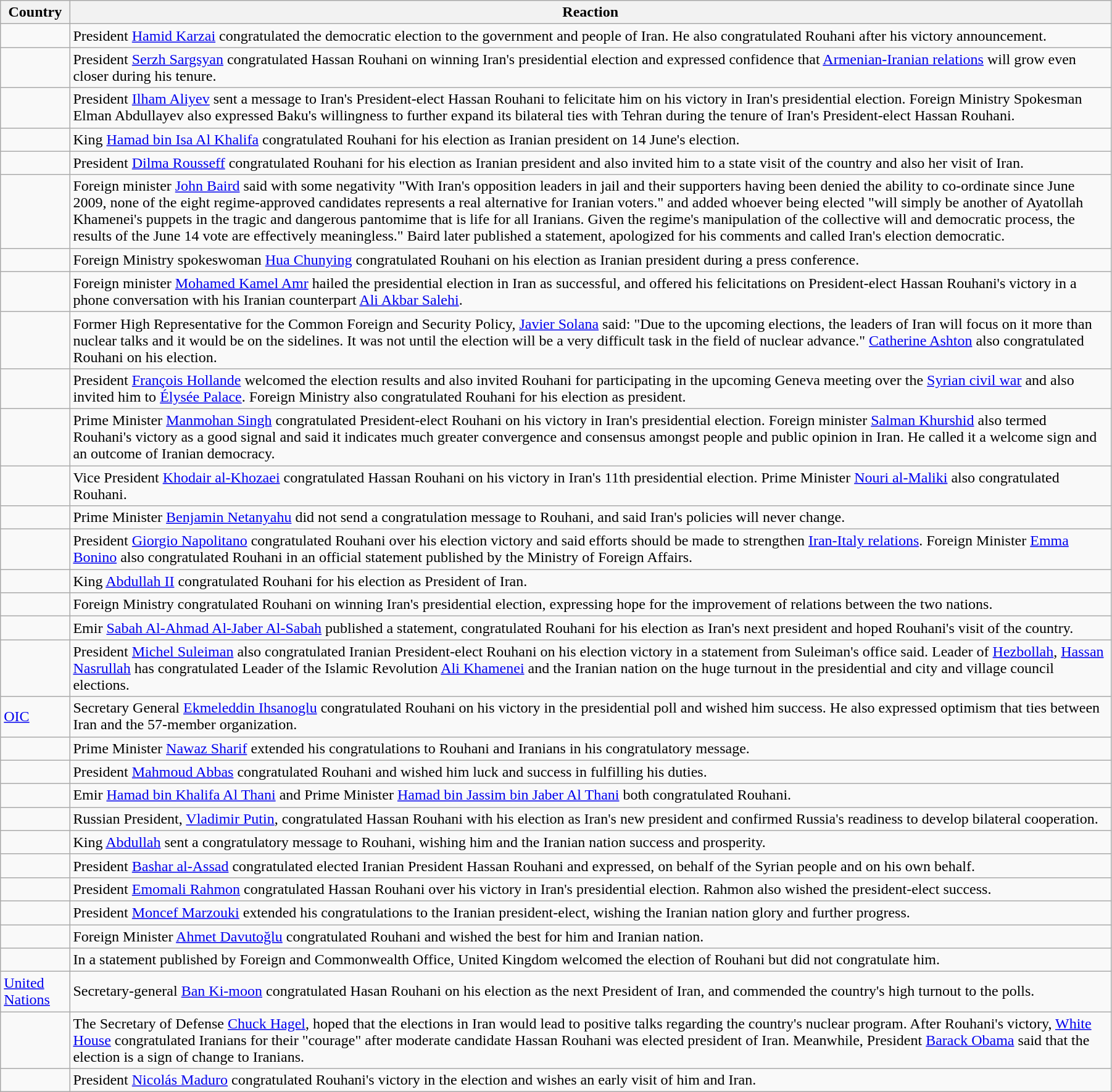<table class="wikitable sortable collapsible collapsed" style="width:95%;">
<tr>
<th>Country</th>
<th>Reaction</th>
</tr>
<tr>
<td></td>
<td>President <a href='#'>Hamid Karzai</a> congratulated the democratic election to the government and people of Iran. He also congratulated Rouhani after his victory announcement.</td>
</tr>
<tr>
<td></td>
<td>President <a href='#'>Serzh Sargsyan</a> congratulated Hassan Rouhani on winning Iran's presidential election and expressed confidence that <a href='#'>Armenian-Iranian relations</a> will grow even closer during his tenure.</td>
</tr>
<tr>
<td></td>
<td>President <a href='#'>Ilham Aliyev</a> sent a message to Iran's President-elect Hassan Rouhani to felicitate him on his victory in Iran's presidential election. Foreign Ministry Spokesman Elman Abdullayev also expressed Baku's willingness to further expand its bilateral ties with Tehran during the tenure of Iran's President-elect Hassan Rouhani.</td>
</tr>
<tr>
<td></td>
<td>King <a href='#'>Hamad bin Isa Al Khalifa</a> congratulated Rouhani for his election as Iranian president on 14 June's election.</td>
</tr>
<tr>
<td></td>
<td>President <a href='#'>Dilma Rousseff</a> congratulated Rouhani for his election as Iranian president and also invited him to a state visit of the country and also her visit of Iran.</td>
</tr>
<tr>
<td></td>
<td>Foreign minister <a href='#'>John Baird</a> said with some negativity "With Iran's opposition leaders in jail and their supporters having been denied the ability to co-ordinate since June 2009, none of the eight regime-approved candidates represents a real alternative for Iranian voters." and added whoever being elected "will simply be another of Ayatollah Khamenei's puppets in the tragic and dangerous pantomime that is life for all Iranians. Given the regime's manipulation of the collective will and democratic process, the results of the June 14 vote are effectively meaningless." Baird later published a statement, apologized for his comments and called Iran's election democratic.</td>
</tr>
<tr>
<td></td>
<td>Foreign Ministry spokeswoman <a href='#'>Hua Chunying</a> congratulated Rouhani on his election as Iranian president during a press conference.</td>
</tr>
<tr>
<td></td>
<td>Foreign minister <a href='#'>Mohamed Kamel Amr</a> hailed the presidential election in Iran as successful, and offered his felicitations on President-elect Hassan Rouhani's victory in a phone conversation with his Iranian counterpart <a href='#'>Ali Akbar Salehi</a>.</td>
</tr>
<tr>
<td></td>
<td>Former High Representative for the Common Foreign and Security Policy, <a href='#'>Javier Solana</a> said: "Due to the upcoming elections, the leaders of Iran will focus on it more than nuclear talks and it would be on the sidelines. It was not until the election will be a very difficult task in the field of nuclear advance." <a href='#'>Catherine Ashton</a> also congratulated Rouhani on his election.</td>
</tr>
<tr>
<td></td>
<td>President <a href='#'>François Hollande</a> welcomed the election results and also invited Rouhani for participating in the upcoming Geneva meeting over the <a href='#'>Syrian civil war</a> and also invited him to <a href='#'>Élysée Palace</a>. Foreign Ministry also congratulated Rouhani for his election as president.</td>
</tr>
<tr>
<td></td>
<td>Prime Minister <a href='#'>Manmohan Singh</a> congratulated President-elect Rouhani on his victory in Iran's presidential election. Foreign minister <a href='#'>Salman Khurshid</a> also termed Rouhani's victory as a good signal and said it indicates much greater convergence and consensus amongst people and public opinion in Iran. He called it a welcome sign and an outcome of Iranian democracy.</td>
</tr>
<tr>
<td></td>
<td>Vice President <a href='#'>Khodair al-Khozaei</a> congratulated Hassan Rouhani on his victory in Iran's 11th presidential election. Prime Minister <a href='#'>Nouri al-Maliki</a> also congratulated Rouhani.</td>
</tr>
<tr>
<td></td>
<td>Prime Minister <a href='#'>Benjamin Netanyahu</a> did not send a congratulation message to Rouhani, and said Iran's policies will never change.</td>
</tr>
<tr>
<td></td>
<td>President <a href='#'>Giorgio Napolitano</a> congratulated Rouhani over his election victory and said efforts should be made to strengthen <a href='#'>Iran-Italy relations</a>. Foreign Minister <a href='#'>Emma Bonino</a> also congratulated Rouhani in an official statement published by the Ministry of Foreign Affairs.</td>
</tr>
<tr>
<td></td>
<td>King <a href='#'>Abdullah II</a> congratulated Rouhani for his election as President of Iran.</td>
</tr>
<tr>
<td></td>
<td>Foreign Ministry congratulated Rouhani on winning Iran's presidential election, expressing hope for the improvement of relations between the two nations.</td>
</tr>
<tr>
<td></td>
<td>Emir <a href='#'>Sabah Al-Ahmad Al-Jaber Al-Sabah</a> published a statement, congratulated Rouhani for his election as Iran's next president and hoped Rouhani's visit of the country.</td>
</tr>
<tr>
<td></td>
<td>President <a href='#'>Michel Suleiman</a> also congratulated Iranian President-elect Rouhani on his election victory in a statement from Suleiman's office said. Leader of <a href='#'>Hezbollah</a>, <a href='#'>Hassan Nasrullah</a> has congratulated Leader of the Islamic Revolution <a href='#'>Ali Khamenei</a> and the Iranian nation on the huge turnout in the presidential and city and village council elections.</td>
</tr>
<tr>
<td> <a href='#'>OIC</a></td>
<td>Secretary General <a href='#'>Ekmeleddin Ihsanoglu</a> congratulated Rouhani on his victory in the presidential poll and wished him success. He also expressed optimism that ties between Iran and the 57-member organization.</td>
</tr>
<tr>
<td></td>
<td>Prime Minister <a href='#'>Nawaz Sharif</a> extended his congratulations to Rouhani and Iranians in his congratulatory message.</td>
</tr>
<tr>
<td></td>
<td>President <a href='#'>Mahmoud Abbas</a> congratulated Rouhani and wished him luck and success in fulfilling his duties.</td>
</tr>
<tr>
<td></td>
<td>Emir <a href='#'>Hamad bin Khalifa Al Thani</a> and Prime Minister <a href='#'>Hamad bin Jassim bin Jaber Al Thani</a> both congratulated Rouhani.</td>
</tr>
<tr>
<td></td>
<td>Russian President, <a href='#'>Vladimir Putin</a>, congratulated Hassan Rouhani with his election as Iran's new president and confirmed Russia's readiness to develop bilateral cooperation.</td>
</tr>
<tr>
<td></td>
<td>King <a href='#'>Abdullah</a> sent a congratulatory message to Rouhani, wishing him and the Iranian nation success and prosperity.</td>
</tr>
<tr>
<td></td>
<td>President <a href='#'>Bashar al-Assad</a> congratulated elected Iranian President Hassan Rouhani and expressed, on behalf of the Syrian people and on his own behalf.</td>
</tr>
<tr>
<td></td>
<td>President <a href='#'>Emomali Rahmon</a> congratulated Hassan Rouhani over his victory in Iran's presidential election. Rahmon also wished the president-elect success.</td>
</tr>
<tr>
<td></td>
<td>President <a href='#'>Moncef Marzouki</a> extended his congratulations to the Iranian president-elect, wishing the Iranian nation glory and further progress.</td>
</tr>
<tr>
<td></td>
<td>Foreign Minister <a href='#'>Ahmet Davutoğlu</a> congratulated Rouhani and wished the best for him and Iranian nation.</td>
</tr>
<tr>
<td></td>
<td>In a statement published by Foreign and Commonwealth Office, United Kingdom welcomed the election of Rouhani but did not congratulate him.</td>
</tr>
<tr>
<td> <a href='#'>United Nations</a></td>
<td>Secretary-general <a href='#'>Ban Ki-moon</a> congratulated Hasan Rouhani on his election as the next President of Iran, and commended the country's high turnout to the polls.</td>
</tr>
<tr>
<td></td>
<td>The Secretary of Defense <a href='#'>Chuck Hagel</a>, hoped that the elections in Iran would lead to positive talks regarding the country's nuclear program. After Rouhani's victory, <a href='#'>White House</a> congratulated Iranians for their "courage" after moderate candidate Hassan Rouhani was elected president of Iran. Meanwhile, President <a href='#'>Barack Obama</a> said that the election is a sign of change to Iranians.</td>
</tr>
<tr>
<td></td>
<td>President <a href='#'>Nicolás Maduro</a> congratulated Rouhani's victory in the election and wishes an early visit of him and Iran.</td>
</tr>
</table>
